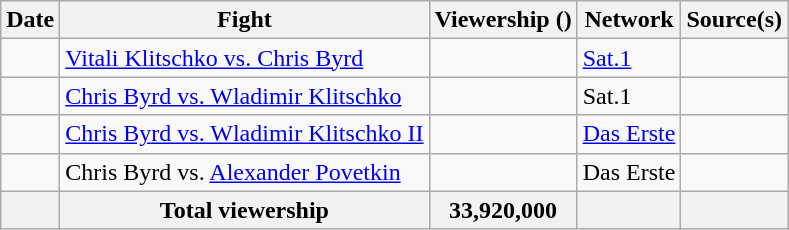<table class="wikitable sortable">
<tr>
<th>Date</th>
<th>Fight</th>
<th>Viewership ()</th>
<th>Network</th>
<th>Source(s)</th>
</tr>
<tr>
<td></td>
<td><a href='#'>Vitali Klitschko vs. Chris Byrd</a></td>
<td></td>
<td><a href='#'>Sat.1</a></td>
<td></td>
</tr>
<tr>
<td></td>
<td><a href='#'>Chris Byrd vs. Wladimir Klitschko</a></td>
<td></td>
<td>Sat.1</td>
<td></td>
</tr>
<tr>
<td></td>
<td><a href='#'>Chris Byrd vs. Wladimir Klitschko II</a></td>
<td></td>
<td><a href='#'>Das Erste</a></td>
<td></td>
</tr>
<tr>
<td></td>
<td>Chris Byrd vs. <a href='#'>Alexander Povetkin</a></td>
<td></td>
<td>Das Erste</td>
<td></td>
</tr>
<tr>
<th></th>
<th>Total viewership</th>
<th>33,920,000</th>
<th></th>
<th></th>
</tr>
</table>
